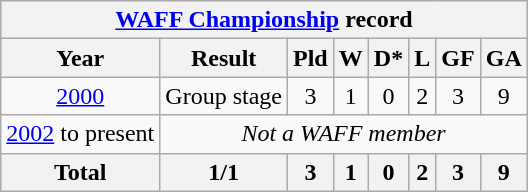<table class="wikitable" style="text-align: center;">
<tr>
<th colspan=8><a href='#'>WAFF Championship</a> record</th>
</tr>
<tr>
<th>Year</th>
<th>Result</th>
<th>Pld</th>
<th>W</th>
<th>D*</th>
<th>L</th>
<th>GF</th>
<th>GA</th>
</tr>
<tr>
<td> <a href='#'>2000</a></td>
<td>Group stage</td>
<td>3</td>
<td>1</td>
<td>0</td>
<td>2</td>
<td>3</td>
<td>9</td>
</tr>
<tr>
<td> <a href='#'>2002</a> to present</td>
<td colspan=7><em>Not a WAFF member</em></td>
</tr>
<tr>
<th>Total</th>
<th>1/1</th>
<th>3</th>
<th>1</th>
<th>0</th>
<th>2</th>
<th>3</th>
<th>9</th>
</tr>
</table>
